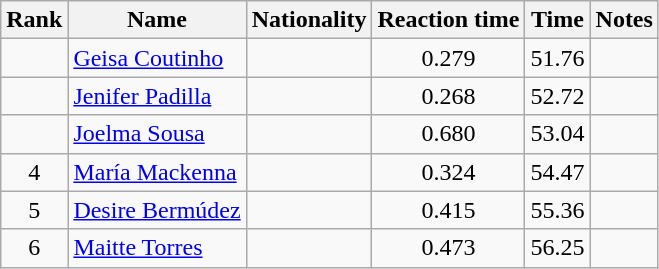<table class="wikitable sortable" style="text-align:center">
<tr>
<th>Rank</th>
<th>Name</th>
<th>Nationality</th>
<th>Reaction time</th>
<th>Time</th>
<th>Notes</th>
</tr>
<tr>
<td></td>
<td align=left><a href='#'>Geisa Coutinho</a></td>
<td align=left></td>
<td>0.279</td>
<td>51.76</td>
<td></td>
</tr>
<tr>
<td></td>
<td align=left><a href='#'>Jenifer Padilla</a></td>
<td align=left></td>
<td>0.268</td>
<td>52.72</td>
<td></td>
</tr>
<tr>
<td></td>
<td align=left><a href='#'>Joelma Sousa</a></td>
<td align=left></td>
<td>0.680</td>
<td>53.04</td>
<td></td>
</tr>
<tr>
<td>4</td>
<td align=left><a href='#'>María Mackenna</a></td>
<td align=left></td>
<td>0.324</td>
<td>54.47</td>
<td></td>
</tr>
<tr>
<td>5</td>
<td align=left><a href='#'>Desire Bermúdez</a></td>
<td align=left></td>
<td>0.415</td>
<td>55.36</td>
<td></td>
</tr>
<tr>
<td>6</td>
<td align=left><a href='#'>Maitte Torres</a></td>
<td align=left></td>
<td>0.473</td>
<td>56.25</td>
<td></td>
</tr>
</table>
